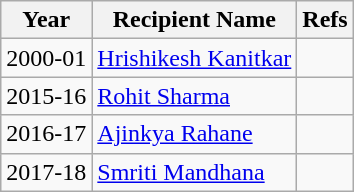<table class="wikitable plainrowheaders sortable">
<tr>
<th>Year</th>
<th>Recipient Name</th>
<th>Refs</th>
</tr>
<tr>
<td>2000-01</td>
<td><a href='#'>Hrishikesh Kanitkar</a></td>
<td></td>
</tr>
<tr>
<td>2015-16</td>
<td><a href='#'>Rohit Sharma</a></td>
<td></td>
</tr>
<tr style="">
<td>2016-17</td>
<td><a href='#'>Ajinkya Rahane</a></td>
<td></td>
</tr>
<tr style="">
<td>2017-18</td>
<td><a href='#'>Smriti Mandhana</a></td>
<td></td>
</tr>
</table>
